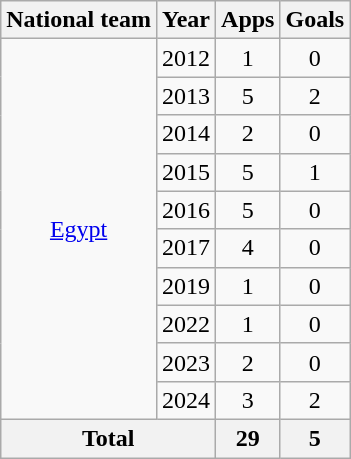<table class="wikitable" style="text-align:center">
<tr>
<th>National team</th>
<th>Year</th>
<th>Apps</th>
<th>Goals</th>
</tr>
<tr>
<td rowspan="10"><a href='#'>Egypt</a></td>
<td>2012</td>
<td>1</td>
<td>0</td>
</tr>
<tr>
<td>2013</td>
<td>5</td>
<td>2</td>
</tr>
<tr>
<td>2014</td>
<td>2</td>
<td>0</td>
</tr>
<tr>
<td>2015</td>
<td>5</td>
<td>1</td>
</tr>
<tr>
<td>2016</td>
<td>5</td>
<td>0</td>
</tr>
<tr>
<td>2017</td>
<td>4</td>
<td>0</td>
</tr>
<tr>
<td>2019</td>
<td>1</td>
<td>0</td>
</tr>
<tr>
<td>2022</td>
<td>1</td>
<td>0</td>
</tr>
<tr>
<td>2023</td>
<td>2</td>
<td>0</td>
</tr>
<tr>
<td>2024</td>
<td>3</td>
<td>2</td>
</tr>
<tr>
<th colspan="2">Total</th>
<th>29</th>
<th>5</th>
</tr>
</table>
